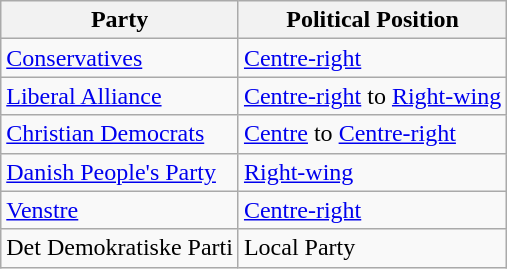<table class="wikitable mw-collapsible mw-collapsed">
<tr>
<th>Party</th>
<th>Political Position</th>
</tr>
<tr>
<td><a href='#'>Conservatives</a></td>
<td><a href='#'>Centre-right</a></td>
</tr>
<tr>
<td><a href='#'>Liberal Alliance</a></td>
<td><a href='#'>Centre-right</a> to <a href='#'>Right-wing</a></td>
</tr>
<tr>
<td><a href='#'>Christian Democrats</a></td>
<td><a href='#'>Centre</a> to <a href='#'>Centre-right</a></td>
</tr>
<tr>
<td><a href='#'>Danish People's Party</a></td>
<td><a href='#'>Right-wing</a></td>
</tr>
<tr>
<td><a href='#'>Venstre</a></td>
<td><a href='#'>Centre-right</a></td>
</tr>
<tr>
<td>Det Demokratiske Parti</td>
<td>Local Party</td>
</tr>
</table>
